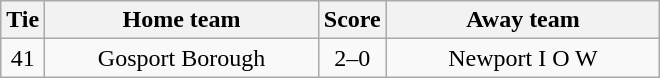<table class="wikitable" style="text-align:center;">
<tr>
<th width=20>Tie</th>
<th width=175>Home team</th>
<th width=20>Score</th>
<th width=175>Away team</th>
</tr>
<tr>
<td>41</td>
<td>Gosport Borough</td>
<td>2–0</td>
<td>Newport I O W</td>
</tr>
</table>
